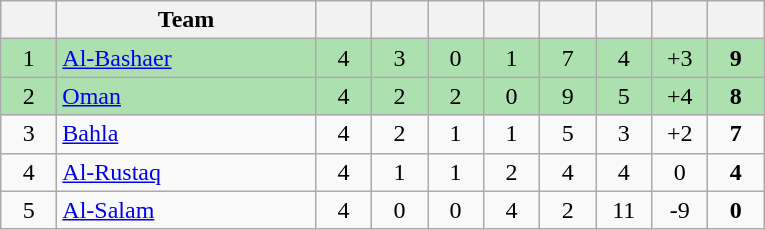<table class="wikitable" style="text-align: center;">
<tr>
<th width=30></th>
<th width=165>Team</th>
<th width=30></th>
<th width=30></th>
<th width=30></th>
<th width=30></th>
<th width=30></th>
<th width=30></th>
<th width=30></th>
<th width=30></th>
</tr>
<tr bgcolor=#ACE1AF>
<td>1</td>
<td align=left><a href='#'>Al-Bashaer</a></td>
<td>4</td>
<td>3</td>
<td>0</td>
<td>1</td>
<td>7</td>
<td>4</td>
<td>+3</td>
<td><strong>9</strong></td>
</tr>
<tr bgcolor=#ACE1AF>
<td>2</td>
<td align=left><a href='#'>Oman</a></td>
<td>4</td>
<td>2</td>
<td>2</td>
<td>0</td>
<td>9</td>
<td>5</td>
<td>+4</td>
<td><strong>8</strong></td>
</tr>
<tr>
<td>3</td>
<td align=left><a href='#'>Bahla</a></td>
<td>4</td>
<td>2</td>
<td>1</td>
<td>1</td>
<td>5</td>
<td>3</td>
<td>+2</td>
<td><strong>7</strong></td>
</tr>
<tr>
<td>4</td>
<td align=left><a href='#'>Al-Rustaq</a></td>
<td>4</td>
<td>1</td>
<td>1</td>
<td>2</td>
<td>4</td>
<td>4</td>
<td>0</td>
<td><strong>4</strong></td>
</tr>
<tr>
<td>5</td>
<td align=left><a href='#'>Al-Salam</a></td>
<td>4</td>
<td>0</td>
<td>0</td>
<td>4</td>
<td>2</td>
<td>11</td>
<td>-9</td>
<td><strong>0</strong></td>
</tr>
</table>
